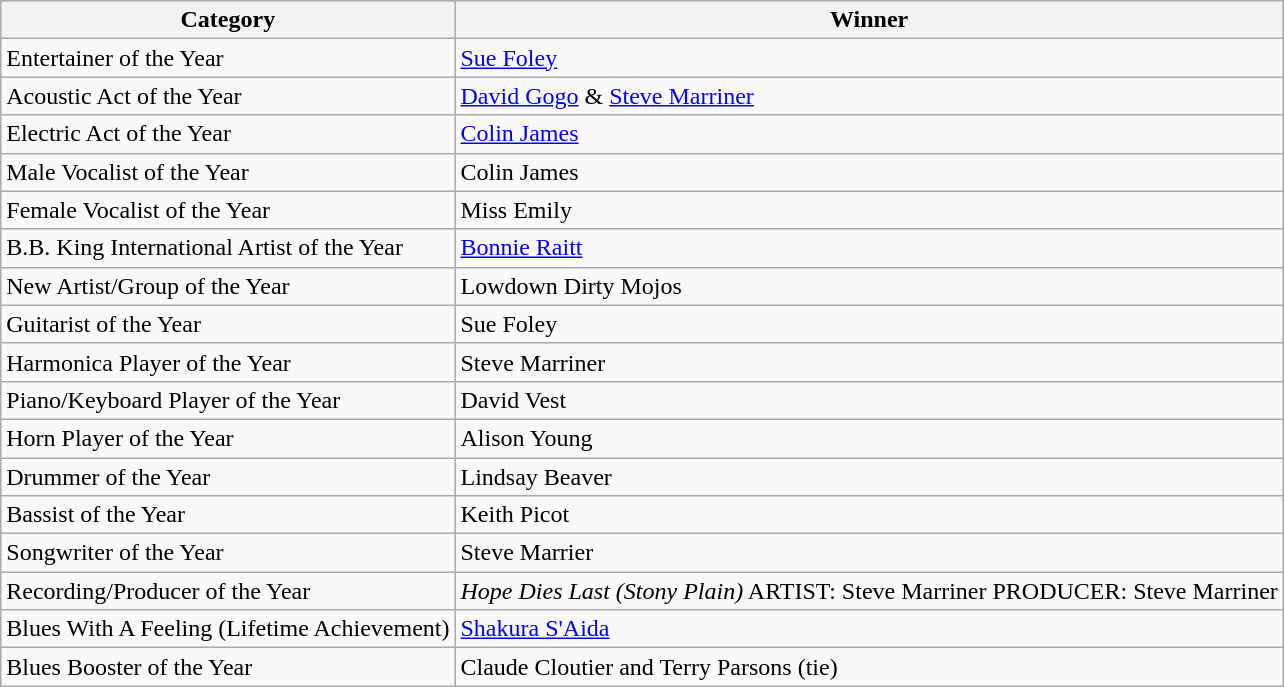<table class="wikitable sortable" style="text-align:centre">
<tr>
<th>Category</th>
<th>Winner</th>
</tr>
<tr>
<td>Entertainer of the Year</td>
<td><a href='#'>Sue Foley</a></td>
</tr>
<tr>
<td>Acoustic Act of the Year</td>
<td><a href='#'>David Gogo</a> & <a href='#'>Steve Marriner</a></td>
</tr>
<tr>
<td>Electric Act of the Year</td>
<td><a href='#'>Colin James</a></td>
</tr>
<tr>
<td>Male Vocalist of the Year</td>
<td>Colin James</td>
</tr>
<tr>
<td>Female Vocalist of the Year</td>
<td>Miss Emily</td>
</tr>
<tr>
<td>B.B. King International Artist of the Year</td>
<td><a href='#'>Bonnie Raitt</a></td>
</tr>
<tr>
<td>New Artist/Group of the Year</td>
<td>Lowdown Dirty Mojos</td>
</tr>
<tr>
<td>Guitarist of the Year</td>
<td>Sue Foley</td>
</tr>
<tr>
<td>Harmonica Player of the Year</td>
<td>Steve Marriner</td>
</tr>
<tr>
<td>Piano/Keyboard Player of the Year</td>
<td>David Vest</td>
</tr>
<tr>
<td>Horn Player of the Year</td>
<td>Alison Young</td>
</tr>
<tr>
<td>Drummer of the Year</td>
<td>Lindsay Beaver</td>
</tr>
<tr>
<td>Bassist of the Year</td>
<td>Keith Picot</td>
</tr>
<tr>
<td>Songwriter of the Year</td>
<td>Steve Marrier</td>
</tr>
<tr>
<td>Recording/Producer of the Year</td>
<td><em>Hope Dies Last (Stony Plain)</em> ARTIST: Steve Marriner  PRODUCER: Steve Marriner</td>
</tr>
<tr>
<td>Blues With A Feeling (Lifetime Achievement)</td>
<td><a href='#'>Shakura S'Aida</a></td>
</tr>
<tr>
<td>Blues Booster of the Year</td>
<td>Claude Cloutier and Terry Parsons (tie)</td>
</tr>
</table>
